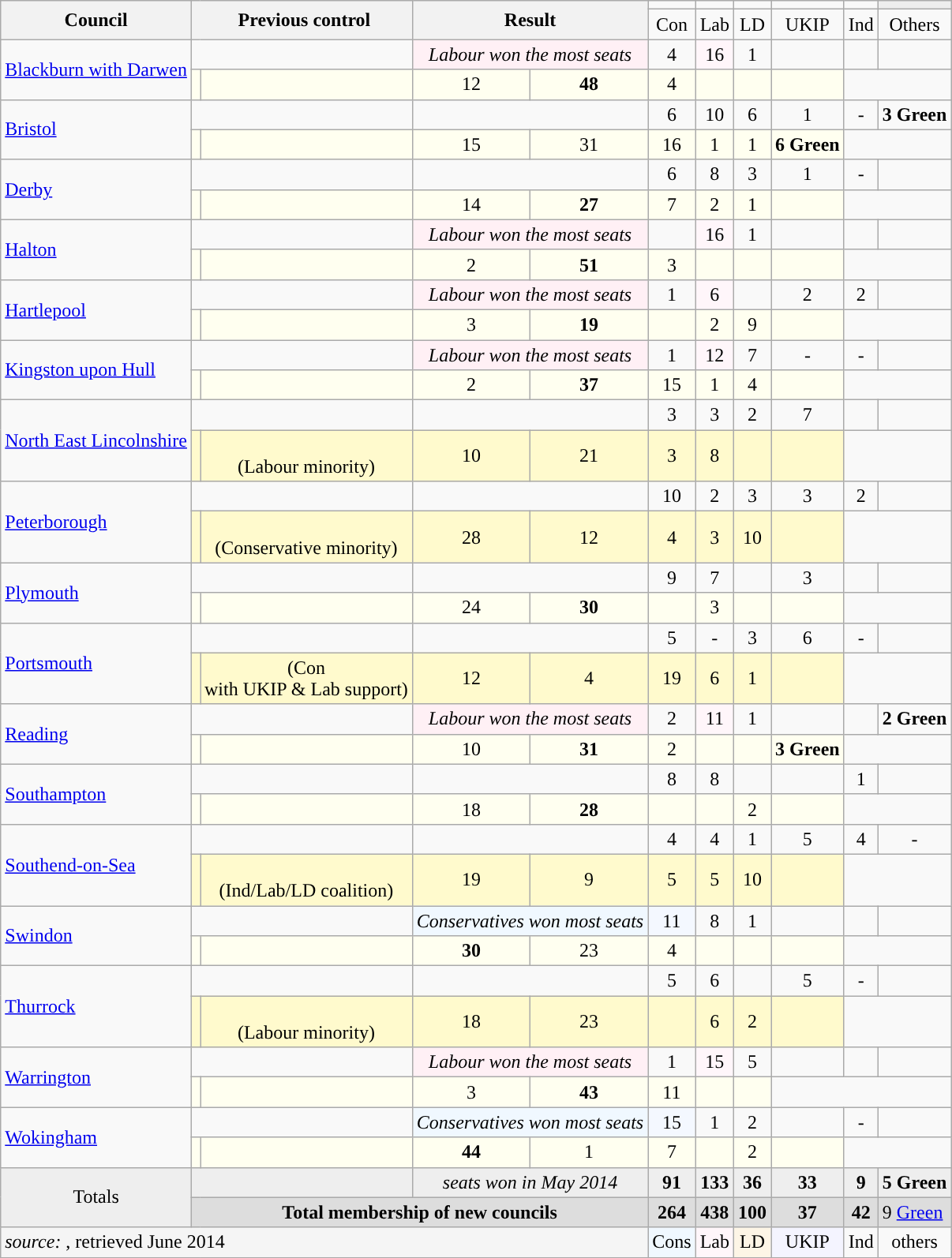<table class="wikitable sortable" style="text-align:center">
<tr>
<th rowspan="2">Council</th>
<th colspan="2" rowspan="2"> Previous control</th>
<th colspan="2" rowspan="2">Result</th>
<td style="background:"></td>
<td style="background:"></td>
<td style="background:"></td>
<td style="background:"></td>
<td style="background:"></td>
<td style="background:#EEE"></td>
</tr>
<tr>
<td>Con</td>
<td>Lab</td>
<td>LD</td>
<td>UKIP</td>
<td>Ind</td>
<td>Others</td>
</tr>
<tr>
<td rowspan="2" align="left"><a href='#'>Blackburn with Darwen</a></td>
<td colspan="2"> </td>
<td colspan="2" style="background:lavenderblush"><em>Labour won the most seats</em></td>
<td>4</td>
<td style="background:#ffF6fa">16</td>
<td>1</td>
<td></td>
<td></td>
<td></td>
</tr>
<tr style="background:ivory">
<td></td>
<td></td>
<td>12</td>
<td><strong>48</strong></td>
<td>4</td>
<td></td>
<td></td>
<td></td>
</tr>
<tr>
<td rowspan="2" align="left"><a href='#'>Bristol</a></td>
<td colspan="2"> </td>
<td colspan="2"> </td>
<td>6</td>
<td>10</td>
<td>6</td>
<td>1</td>
<td>-</td>
<td style="background:"><strong>3 Green </strong></td>
</tr>
<tr style="background:ivory">
<td></td>
<td></td>
<td>15</td>
<td>31</td>
<td>16</td>
<td>1</td>
<td>1</td>
<td style="background:"><strong>6 Green</strong></td>
</tr>
<tr>
<td rowspan="2" align="left"><a href='#'>Derby</a></td>
<td colspan="2"> </td>
<td colspan="2"> </td>
<td>6</td>
<td>8</td>
<td>3</td>
<td>1</td>
<td>-</td>
<td></td>
</tr>
<tr style="background:ivory">
<td></td>
<td></td>
<td>14</td>
<td><strong>27</strong></td>
<td>7</td>
<td>2</td>
<td>1</td>
<td></td>
</tr>
<tr>
<td rowspan="2" align="left"><a href='#'>Halton</a></td>
<td colspan="2"> </td>
<td colspan="2" style="background:lavenderblush"><em>Labour won the most seats</em></td>
<td></td>
<td style="background:#ffF6fa">16</td>
<td>1</td>
<td></td>
<td></td>
<td></td>
</tr>
<tr style="background:ivory">
<td></td>
<td></td>
<td>2</td>
<td><strong>51</strong></td>
<td>3</td>
<td></td>
<td></td>
<td></td>
</tr>
<tr>
<td rowspan="2" align="left"><a href='#'>Hartlepool</a></td>
<td colspan="2"> </td>
<td colspan="2" style="background:lavenderblush"><em>Labour won the most seats</em></td>
<td>1</td>
<td style="background:#ffF6fa">6</td>
<td></td>
<td>2</td>
<td>2</td>
<td></td>
</tr>
<tr style="background:ivory">
<td></td>
<td></td>
<td>3</td>
<td><strong>19</strong></td>
<td></td>
<td>2</td>
<td>9</td>
<td></td>
</tr>
<tr>
<td rowspan="2" align="left"><a href='#'>Kingston upon Hull</a></td>
<td colspan="2"> </td>
<td colspan="2" style="background:lavenderblush"><em>Labour won the most seats</em></td>
<td>1</td>
<td style="background:#ffF6fa">12</td>
<td>7</td>
<td>-</td>
<td>-</td>
<td></td>
</tr>
<tr style="background:ivory">
<td></td>
<td></td>
<td>2</td>
<td><strong>37</strong></td>
<td>15</td>
<td>1</td>
<td>4</td>
<td></td>
</tr>
<tr>
<td rowspan="2" align="left"><a href='#'>North East Lincolnshire</a></td>
<td colspan="2"> </td>
<td colspan="2"> </td>
<td>3</td>
<td>3</td>
<td>2</td>
<td>7</td>
<td></td>
<td></td>
</tr>
<tr style="background:lemonchiffon">
<td></td>
<td><br> (Labour minority)</td>
<td>10</td>
<td>21</td>
<td>3</td>
<td>8</td>
<td></td>
<td></td>
</tr>
<tr>
<td rowspan="2" align="left"><a href='#'>Peterborough</a></td>
<td colspan="2"> </td>
<td colspan="2"> </td>
<td>10</td>
<td>2</td>
<td>3</td>
<td>3</td>
<td>2</td>
<td></td>
</tr>
<tr style="background:lemonchiffon">
<td></td>
<td><br> (Conservative minority)</td>
<td>28</td>
<td>12</td>
<td>4</td>
<td>3</td>
<td>10</td>
<td></td>
</tr>
<tr>
<td rowspan="2" align="left"><a href='#'>Plymouth</a></td>
<td colspan="2"> </td>
<td colspan="2"> </td>
<td>9</td>
<td>7</td>
<td></td>
<td>3</td>
<td></td>
<td></td>
</tr>
<tr style="background:ivory">
<td></td>
<td></td>
<td>24</td>
<td><strong>30</strong></td>
<td></td>
<td>3</td>
<td></td>
<td></td>
</tr>
<tr>
<td rowspan="2" align="left"><a href='#'>Portsmouth</a></td>
<td colspan="2"> </td>
<td colspan="2"> </td>
<td>5</td>
<td>-</td>
<td>3</td>
<td>6</td>
<td>-</td>
<td></td>
</tr>
<tr style="background:lemonchiffon">
<td></td>
<td> (Con<br> with UKIP & Lab support)</td>
<td>12</td>
<td>4</td>
<td>19</td>
<td>6</td>
<td>1</td>
<td></td>
</tr>
<tr>
<td rowspan="2" align="left"><a href='#'>Reading</a></td>
<td colspan="2"> </td>
<td colspan="2" style="background:lavenderblush"><em>Labour won the most seats</em></td>
<td>2</td>
<td style="background:#ffF6fa">11</td>
<td>1</td>
<td></td>
<td></td>
<td style="background:"><strong>2 Green</strong></td>
</tr>
<tr style="background:ivory">
<td></td>
<td></td>
<td>10</td>
<td><strong>31</strong></td>
<td>2</td>
<td></td>
<td></td>
<td style="background:"><strong>3 Green</strong></td>
</tr>
<tr>
<td rowspan="2" align="left"><a href='#'>Southampton</a></td>
<td colspan="2"> </td>
<td colspan="2"> </td>
<td>8</td>
<td>8</td>
<td></td>
<td></td>
<td>1</td>
<td></td>
</tr>
<tr style="background:ivory">
<td></td>
<td></td>
<td>18</td>
<td><strong>28</strong></td>
<td></td>
<td></td>
<td>2</td>
<td></td>
</tr>
<tr>
<td rowspan="2" align="left"><a href='#'>Southend-on-Sea</a></td>
<td colspan="2"> </td>
<td colspan="2"> </td>
<td>4</td>
<td>4</td>
<td>1</td>
<td>5</td>
<td>4</td>
<td>-</td>
</tr>
<tr style="background:lemonchiffon">
<td></td>
<td><br>(Ind/Lab/LD coalition)</td>
<td>19</td>
<td>9</td>
<td>5</td>
<td>5</td>
<td>10</td>
<td></td>
</tr>
<tr>
<td rowspan="2" align="left"><a href='#'>Swindon</a></td>
<td colspan="2"> </td>
<td colspan="2" style="background:aliceblue"><em>Conservatives won most seats</em></td>
<td style="background:#f4f8ff">11</td>
<td>8</td>
<td>1</td>
<td></td>
<td></td>
<td></td>
</tr>
<tr style="background:ivory">
<td></td>
<td></td>
<td><strong>30</strong></td>
<td>23</td>
<td>4</td>
<td></td>
<td></td>
<td></td>
</tr>
<tr>
<td rowspan="2" align="left"><a href='#'>Thurrock</a></td>
<td colspan="2"> </td>
<td colspan="2"> </td>
<td>5</td>
<td>6</td>
<td></td>
<td>5</td>
<td>-</td>
<td></td>
</tr>
<tr style="background:lemonchiffon">
<td></td>
<td><br>(Labour minority)</td>
<td>18</td>
<td>23</td>
<td></td>
<td>6</td>
<td>2</td>
<td></td>
</tr>
<tr>
<td rowspan="2" align="left"><a href='#'>Warrington</a></td>
<td colspan="2"> </td>
<td colspan="2" style="background:lavenderblush"><em>Labour won the most seats</em></td>
<td>1</td>
<td style="background:#ffF6fa">15</td>
<td>5</td>
<td></td>
<td></td>
<td></td>
</tr>
<tr style="background:ivory">
<td></td>
<td></td>
<td>3</td>
<td><strong>43</strong></td>
<td>11</td>
<td></td>
<td></td>
</tr>
<tr>
<td rowspan="2" align="left"><a href='#'>Wokingham</a></td>
<td colspan="2"> </td>
<td colspan="2" style="background:aliceblue"><em>Conservatives won most seats</em></td>
<td style="background:#f4f8ff">15</td>
<td>1</td>
<td>2</td>
<td></td>
<td>-</td>
<td></td>
</tr>
<tr style="background:ivory">
<td></td>
<td></td>
<td><strong>44</strong></td>
<td>1</td>
<td>7</td>
<td></td>
<td>2</td>
<td></td>
</tr>
<tr style="background:#EEE">
<td rowspan="2">Totals</td>
<td colspan="2"> </td>
<td colspan="2"><em>seats won in May 2014</em></td>
<td><strong>91</strong></td>
<td><strong>133</strong></td>
<td><strong>36</strong></td>
<td><strong>33</strong></td>
<td><strong>9</strong></td>
<td style="background:"><strong>5 Green</strong></td>
</tr>
<tr style="background:#DDD">
<td colspan="4"><strong>Total membership of new councils</strong></td>
<td><strong>264</strong></td>
<td><strong>438</strong></td>
<td><strong>100</strong></td>
<td><strong>37</strong></td>
<td><strong>42</strong></td>
<td style="text-align:left">9 <a href='#'>Green</a></td>
</tr>
<tr>
<td colspan="5" style="text-align:left; background:whitesmoke;"><em>source:</em> , retrieved June 2014</td>
<td style="background:aliceblue">Cons</td>
<td style="background:#FFf6FA">Lab</td>
<td style="background:OldLace">LD</td>
<td style="background:#f4f4ff">UKIP</td>
<td>Ind</td>
<td>others</td>
</tr>
<tr>
</tr>
</table>
